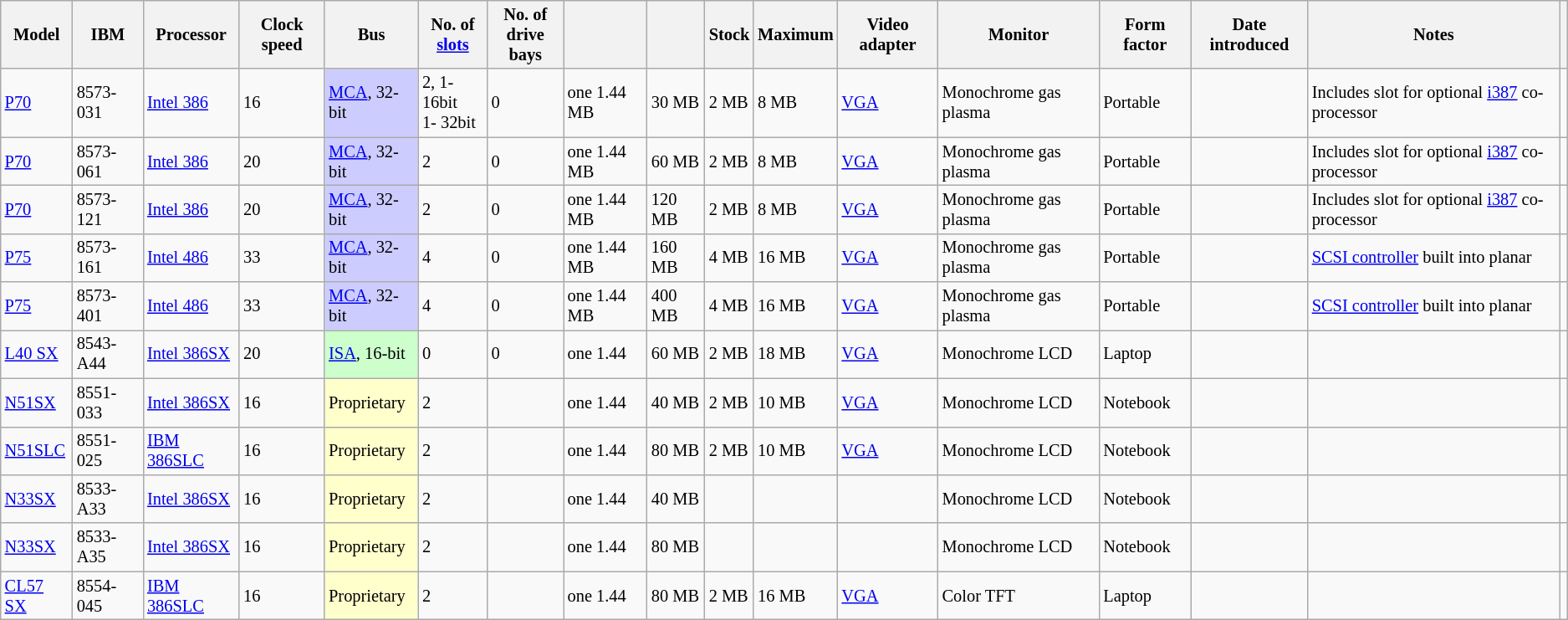<table class="wikitable sortable sticky-header sort-under" style="font-size: 85%;">
<tr>
<th>Model</th>
<th>IBM </th>
<th>Processor</th>
<th>Clock speed<br></th>
<th>Bus</th>
<th>No. of<br><a href='#'>slots</a></th>
<th>No. of<br>drive bays</th>
<th></th>
<th></th>
<th>Stock<br></th>
<th>Maximum<br></th>
<th>Video adapter</th>
<th>Monitor</th>
<th>Form factor</th>
<th>Date introduced</th>
<th>Notes</th>
<th class="unsortable"></th>
</tr>
<tr>
<td><a href='#'>P70</a></td>
<td>8573-031</td>
<td><a href='#'>Intel 386</a></td>
<td>16</td>
<td style="background:#CCF"><a href='#'>MCA</a>, 32-bit</td>
<td>2, 1-16bit<br>1- 32bit</td>
<td>0</td>
<td>one 1.44 MB</td>
<td>30 MB </td>
<td>2 MB</td>
<td>8 MB</td>
<td><a href='#'>VGA</a></td>
<td>Monochrome gas plasma</td>
<td>Portable</td>
<td></td>
<td>Includes slot for optional <a href='#'>i387</a> co-processor</td>
<td></td>
</tr>
<tr>
<td><a href='#'>P70</a></td>
<td>8573-061</td>
<td><a href='#'>Intel 386</a></td>
<td>20</td>
<td style="background:#CCF"><a href='#'>MCA</a>, 32-bit</td>
<td>2 </td>
<td>0</td>
<td>one 1.44 MB</td>
<td>60 MB </td>
<td>2 MB</td>
<td>8 MB</td>
<td><a href='#'>VGA</a></td>
<td>Monochrome gas plasma</td>
<td>Portable</td>
<td></td>
<td>Includes slot for optional <a href='#'>i387</a> co-processor</td>
<td></td>
</tr>
<tr>
<td><a href='#'>P70</a></td>
<td>8573-121</td>
<td><a href='#'>Intel 386</a></td>
<td>20</td>
<td style="background:#CCF"><a href='#'>MCA</a>, 32-bit</td>
<td>2 </td>
<td>0</td>
<td>one 1.44 MB</td>
<td>120 MB </td>
<td>2 MB</td>
<td>8 MB</td>
<td><a href='#'>VGA</a></td>
<td>Monochrome gas plasma</td>
<td>Portable</td>
<td></td>
<td>Includes slot for optional <a href='#'>i387</a> co-processor</td>
<td></td>
</tr>
<tr>
<td><a href='#'>P75</a></td>
<td>8573-161</td>
<td><a href='#'>Intel 486</a></td>
<td>33</td>
<td style="background:#CCF"><a href='#'>MCA</a>, 32-bit</td>
<td>4 </td>
<td>0</td>
<td>one 1.44 MB</td>
<td>160 MB </td>
<td>4 MB</td>
<td>16 MB</td>
<td><a href='#'>VGA</a></td>
<td>Monochrome gas plasma</td>
<td>Portable</td>
<td></td>
<td><a href='#'>SCSI controller</a> built into planar</td>
<td></td>
</tr>
<tr>
<td><a href='#'>P75</a></td>
<td>8573-401</td>
<td><a href='#'>Intel 486</a></td>
<td>33</td>
<td style="background:#CCF"><a href='#'>MCA</a>, 32-bit</td>
<td>4 </td>
<td>0</td>
<td>one 1.44 MB</td>
<td>400 MB </td>
<td>4 MB</td>
<td>16 MB</td>
<td><a href='#'>VGA</a></td>
<td>Monochrome gas plasma</td>
<td>Portable</td>
<td></td>
<td><a href='#'>SCSI controller</a> built into planar</td>
<td></td>
</tr>
<tr>
<td><a href='#'>L40 SX</a></td>
<td>8543-A44</td>
<td><a href='#'>Intel 386SX</a></td>
<td>20</td>
<td style="background:#CFC"><a href='#'>ISA</a>, 16-bit</td>
<td>0 </td>
<td>0</td>
<td>one 1.44</td>
<td>60 MB </td>
<td>2 MB</td>
<td>18 MB</td>
<td><a href='#'>VGA</a></td>
<td>Monochrome LCD</td>
<td>Laptop</td>
<td></td>
<td></td>
<td></td>
</tr>
<tr>
<td><a href='#'>N51SX</a></td>
<td>8551-033</td>
<td><a href='#'>Intel 386SX</a></td>
<td>16</td>
<td style="background:#FFC">Proprietary</td>
<td>2 </td>
<td></td>
<td>one 1.44</td>
<td>40 MB </td>
<td>2 MB</td>
<td>10 MB</td>
<td><a href='#'>VGA</a></td>
<td>Monochrome LCD</td>
<td>Notebook</td>
<td></td>
<td></td>
<td></td>
</tr>
<tr>
<td><a href='#'>N51SLC</a></td>
<td>8551-025</td>
<td><a href='#'>IBM 386SLC</a></td>
<td>16</td>
<td style="background:#FFC">Proprietary</td>
<td>2 </td>
<td></td>
<td>one 1.44</td>
<td>80 MB </td>
<td>2 MB</td>
<td>10 MB</td>
<td><a href='#'>VGA</a></td>
<td>Monochrome LCD</td>
<td>Notebook</td>
<td></td>
<td></td>
<td></td>
</tr>
<tr>
<td><a href='#'>N33SX</a></td>
<td>8533-A33</td>
<td><a href='#'>Intel 386SX</a></td>
<td>16</td>
<td style="background:#FFC">Proprietary</td>
<td>2 </td>
<td></td>
<td>one 1.44</td>
<td>40 MB </td>
<td></td>
<td></td>
<td></td>
<td>Monochrome LCD</td>
<td>Notebook</td>
<td></td>
<td></td>
<td></td>
</tr>
<tr>
<td><a href='#'>N33SX</a></td>
<td>8533-A35</td>
<td><a href='#'>Intel 386SX</a></td>
<td>16</td>
<td style="background:#FFC">Proprietary</td>
<td>2 </td>
<td></td>
<td>one 1.44</td>
<td>80 MB </td>
<td></td>
<td></td>
<td></td>
<td>Monochrome LCD</td>
<td>Notebook</td>
<td></td>
<td></td>
<td></td>
</tr>
<tr>
<td><a href='#'>CL57 SX</a></td>
<td>8554-045</td>
<td><a href='#'>IBM 386SLC</a></td>
<td>16</td>
<td style="background:#FFC">Proprietary</td>
<td>2 </td>
<td></td>
<td>one 1.44</td>
<td>80 MB </td>
<td>2 MB</td>
<td>16 MB</td>
<td><a href='#'>VGA</a></td>
<td>Color TFT</td>
<td>Laptop</td>
<td></td>
<td></td>
<td></td>
</tr>
</table>
